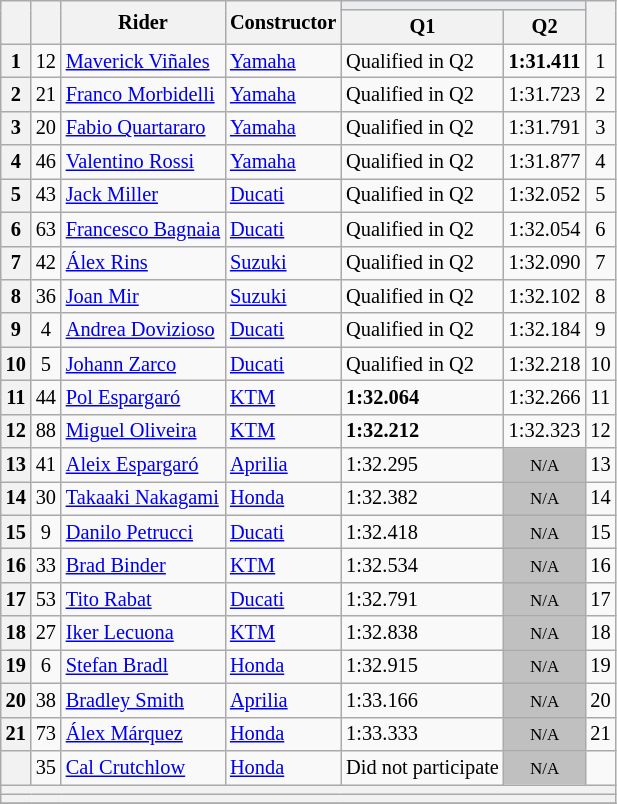<table class="wikitable sortable" style="font-size: 85%;">
<tr>
<th rowspan="2"></th>
<th rowspan="2"></th>
<th rowspan="2">Rider</th>
<th rowspan="2">Constructor</th>
<th colspan="2" style="background:#eaecf0; text-align:center;"></th>
<th rowspan="2"></th>
</tr>
<tr>
<th scope="col">Q1</th>
<th scope="col">Q2</th>
</tr>
<tr>
<th scope="row">1</th>
<td align="center">12</td>
<td> <a href='#'>Maverick Viñales</a></td>
<td><a href='#'>Yamaha</a></td>
<td>Qualified in Q2</td>
<td><strong>1:31.411</strong></td>
<td align="center">1</td>
</tr>
<tr>
<th scope="row">2</th>
<td align="center">21</td>
<td> <a href='#'>Franco Morbidelli</a></td>
<td><a href='#'>Yamaha</a></td>
<td>Qualified in Q2</td>
<td>1:31.723</td>
<td align="center">2</td>
</tr>
<tr>
<th scope="row">3</th>
<td align="center">20</td>
<td> <a href='#'>Fabio Quartararo</a></td>
<td><a href='#'>Yamaha</a></td>
<td>Qualified in Q2</td>
<td>1:31.791</td>
<td align="center">3</td>
</tr>
<tr>
<th scope="row">4</th>
<td align="center">46</td>
<td> <a href='#'>Valentino Rossi</a></td>
<td><a href='#'>Yamaha</a></td>
<td>Qualified in Q2</td>
<td>1:31.877</td>
<td align="center">4</td>
</tr>
<tr>
<th scope="row">5</th>
<td align="center">43</td>
<td> <a href='#'>Jack Miller</a></td>
<td><a href='#'>Ducati</a></td>
<td>Qualified in Q2</td>
<td>1:32.052</td>
<td align="center">5</td>
</tr>
<tr>
<th scope="row">6</th>
<td align="center">63</td>
<td> <a href='#'>Francesco Bagnaia</a></td>
<td><a href='#'>Ducati</a></td>
<td>Qualified in Q2</td>
<td>1:32.054</td>
<td align="center">6</td>
</tr>
<tr>
<th scope="row">7</th>
<td align="center">42</td>
<td> <a href='#'>Álex Rins</a></td>
<td><a href='#'>Suzuki</a></td>
<td>Qualified in Q2</td>
<td>1:32.090</td>
<td align="center">7</td>
</tr>
<tr>
<th scope="row">8</th>
<td align="center">36</td>
<td> <a href='#'>Joan Mir</a></td>
<td><a href='#'>Suzuki</a></td>
<td>Qualified in Q2</td>
<td>1:32.102</td>
<td align="center">8</td>
</tr>
<tr>
<th scope="row">9</th>
<td align="center">4</td>
<td> <a href='#'>Andrea Dovizioso</a></td>
<td><a href='#'>Ducati</a></td>
<td>Qualified in Q2</td>
<td>1:32.184</td>
<td align="center">9</td>
</tr>
<tr>
<th scope="row">10</th>
<td align="center">5</td>
<td> <a href='#'>Johann Zarco</a></td>
<td><a href='#'>Ducati</a></td>
<td>Qualified in Q2</td>
<td>1:32.218</td>
<td align="center">10</td>
</tr>
<tr>
<th scope="row">11</th>
<td align="center">44</td>
<td> <a href='#'>Pol Espargaró</a></td>
<td><a href='#'>KTM</a></td>
<td><strong>1:32.064</strong></td>
<td>1:32.266</td>
<td align="center">11</td>
</tr>
<tr>
<th scope="row">12</th>
<td align="center">88</td>
<td> <a href='#'>Miguel Oliveira</a></td>
<td><a href='#'>KTM</a></td>
<td><strong>1:32.212</strong></td>
<td>1:32.323</td>
<td align="center">12</td>
</tr>
<tr>
<th scope="row">13</th>
<td align="center">41</td>
<td> <a href='#'>Aleix Espargaró</a></td>
<td><a href='#'>Aprilia</a></td>
<td>1:32.295</td>
<td style="background: silver" align="center" data-sort-value="13"><small>N/A</small></td>
<td align="center">13</td>
</tr>
<tr>
<th scope="row">14</th>
<td align="center">30</td>
<td> <a href='#'>Takaaki Nakagami</a></td>
<td><a href='#'>Honda</a></td>
<td>1:32.382</td>
<td style="background: silver" align="center" data-sort-value="13"><small>N/A</small></td>
<td align="center">14</td>
</tr>
<tr>
<th scope="row">15</th>
<td align="center">9</td>
<td> <a href='#'>Danilo Petrucci</a></td>
<td><a href='#'>Ducati</a></td>
<td>1:32.418</td>
<td style="background: silver" align="center" data-sort-value="13"><small>N/A</small></td>
<td align="center">15</td>
</tr>
<tr>
<th scope="row">16</th>
<td align="center">33</td>
<td> <a href='#'>Brad Binder</a></td>
<td><a href='#'>KTM</a></td>
<td>1:32.534</td>
<td style="background: silver" align="center" data-sort-value="13"><small>N/A</small></td>
<td align="center">16</td>
</tr>
<tr>
<th scope="row">17</th>
<td align="center">53</td>
<td> <a href='#'>Tito Rabat</a></td>
<td><a href='#'>Ducati</a></td>
<td>1:32.791</td>
<td style="background: silver" align="center" data-sort-value="13"><small>N/A</small></td>
<td align="center">17</td>
</tr>
<tr>
<th scope="row">18</th>
<td align="center">27</td>
<td> <a href='#'>Iker Lecuona</a></td>
<td><a href='#'>KTM</a></td>
<td>1:32.838</td>
<td style="background: silver" align="center" data-sort-value="13"><small>N/A</small></td>
<td align="center">18</td>
</tr>
<tr>
<th scope="row">19</th>
<td align="center">6</td>
<td> <a href='#'>Stefan Bradl</a></td>
<td><a href='#'>Honda</a></td>
<td>1:32.915</td>
<td style="background: silver" align="center" data-sort-value="13"><small>N/A</small></td>
<td align="center">19</td>
</tr>
<tr>
<th scope="row">20</th>
<td align="center">38</td>
<td> <a href='#'>Bradley Smith</a></td>
<td><a href='#'>Aprilia</a></td>
<td>1:33.166</td>
<td style="background: silver" align="center" data-sort-value="13"><small>N/A</small></td>
<td align="center">20</td>
</tr>
<tr>
<th scope="row">21</th>
<td align="center">73</td>
<td> <a href='#'>Álex Márquez</a></td>
<td><a href='#'>Honda</a></td>
<td>1:33.333</td>
<td style="background: silver" align="center" data-sort-value="13"><small>N/A</small></td>
<td align="center">21</td>
</tr>
<tr>
<th scope="row"></th>
<td align="center">35</td>
<td> <a href='#'>Cal Crutchlow</a></td>
<td><a href='#'>Honda</a></td>
<td>Did not participate</td>
<td style="background: silver" align="center" data-sort-value="13"><small>N/A</small></td>
<td align="center"></td>
</tr>
<tr>
<th colspan=9></th>
</tr>
<tr>
<th colspan=9></th>
</tr>
<tr>
</tr>
</table>
